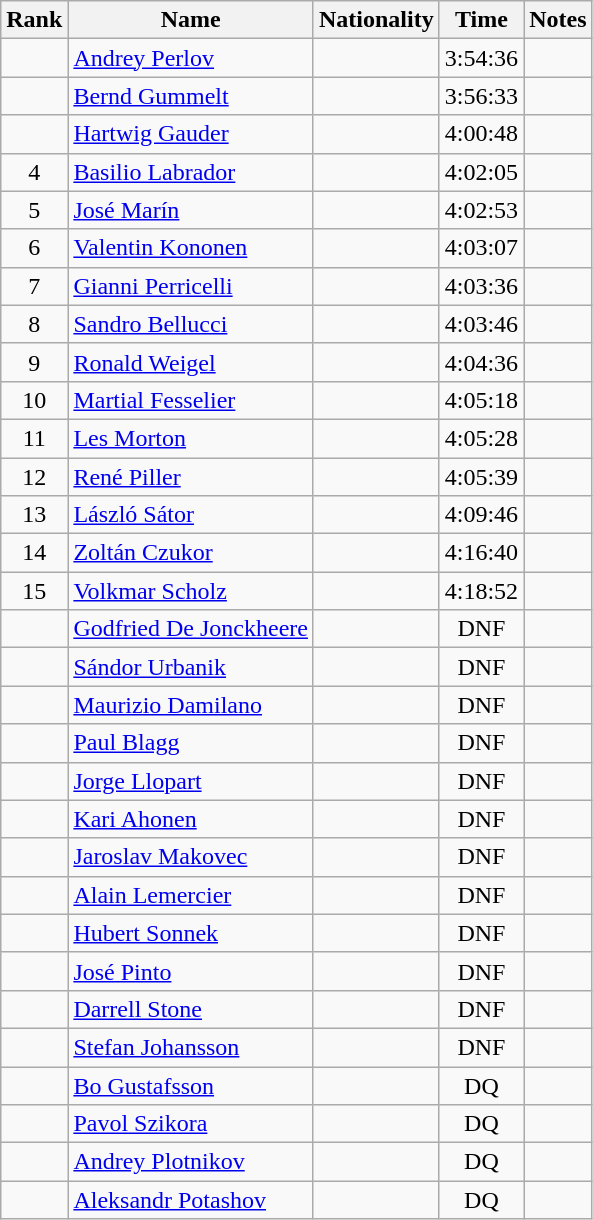<table class="wikitable sortable" style="text-align:center">
<tr>
<th>Rank</th>
<th>Name</th>
<th>Nationality</th>
<th>Time</th>
<th>Notes</th>
</tr>
<tr>
<td></td>
<td align=left><a href='#'>Andrey Perlov</a></td>
<td align=left></td>
<td>3:54:36</td>
<td></td>
</tr>
<tr>
<td></td>
<td align=left><a href='#'>Bernd Gummelt</a></td>
<td align=left></td>
<td>3:56:33</td>
<td></td>
</tr>
<tr>
<td></td>
<td align=left><a href='#'>Hartwig Gauder</a></td>
<td align=left></td>
<td>4:00:48</td>
<td></td>
</tr>
<tr>
<td>4</td>
<td align=left><a href='#'>Basilio Labrador</a></td>
<td align=left></td>
<td>4:02:05</td>
<td></td>
</tr>
<tr>
<td>5</td>
<td align=left><a href='#'>José Marín</a></td>
<td align=left></td>
<td>4:02:53</td>
<td></td>
</tr>
<tr>
<td>6</td>
<td align=left><a href='#'>Valentin Kononen</a></td>
<td align=left></td>
<td>4:03:07</td>
<td></td>
</tr>
<tr>
<td>7</td>
<td align=left><a href='#'>Gianni Perricelli</a></td>
<td align=left></td>
<td>4:03:36</td>
<td></td>
</tr>
<tr>
<td>8</td>
<td align=left><a href='#'>Sandro Bellucci</a></td>
<td align=left></td>
<td>4:03:46</td>
<td></td>
</tr>
<tr>
<td>9</td>
<td align=left><a href='#'>Ronald Weigel</a></td>
<td align=left></td>
<td>4:04:36</td>
<td></td>
</tr>
<tr>
<td>10</td>
<td align=left><a href='#'>Martial Fesselier</a></td>
<td align=left></td>
<td>4:05:18</td>
<td></td>
</tr>
<tr>
<td>11</td>
<td align=left><a href='#'>Les Morton</a></td>
<td align=left></td>
<td>4:05:28</td>
<td></td>
</tr>
<tr>
<td>12</td>
<td align=left><a href='#'>René Piller</a></td>
<td align=left></td>
<td>4:05:39</td>
<td></td>
</tr>
<tr>
<td>13</td>
<td align=left><a href='#'>László Sátor</a></td>
<td align=left></td>
<td>4:09:46</td>
<td></td>
</tr>
<tr>
<td>14</td>
<td align=left><a href='#'>Zoltán Czukor</a></td>
<td align=left></td>
<td>4:16:40</td>
<td></td>
</tr>
<tr>
<td>15</td>
<td align=left><a href='#'>Volkmar Scholz</a></td>
<td align=left></td>
<td>4:18:52</td>
<td></td>
</tr>
<tr>
<td></td>
<td align=left><a href='#'>Godfried De Jonckheere</a></td>
<td align=left></td>
<td>DNF</td>
<td></td>
</tr>
<tr>
<td></td>
<td align=left><a href='#'>Sándor Urbanik</a></td>
<td align=left></td>
<td>DNF</td>
<td></td>
</tr>
<tr>
<td></td>
<td align=left><a href='#'>Maurizio Damilano</a></td>
<td align=left></td>
<td>DNF</td>
<td></td>
</tr>
<tr>
<td></td>
<td align=left><a href='#'>Paul Blagg</a></td>
<td align=left></td>
<td>DNF</td>
<td></td>
</tr>
<tr>
<td></td>
<td align=left><a href='#'>Jorge Llopart</a></td>
<td align=left></td>
<td>DNF</td>
<td></td>
</tr>
<tr>
<td></td>
<td align=left><a href='#'>Kari Ahonen</a></td>
<td align=left></td>
<td>DNF</td>
<td></td>
</tr>
<tr>
<td></td>
<td align=left><a href='#'>Jaroslav Makovec</a></td>
<td align=left></td>
<td>DNF</td>
<td></td>
</tr>
<tr>
<td></td>
<td align=left><a href='#'>Alain Lemercier</a></td>
<td align=left></td>
<td>DNF</td>
<td></td>
</tr>
<tr>
<td></td>
<td align=left><a href='#'>Hubert Sonnek</a></td>
<td align=left></td>
<td>DNF</td>
<td></td>
</tr>
<tr>
<td></td>
<td align=left><a href='#'>José Pinto</a></td>
<td align=left></td>
<td>DNF</td>
<td></td>
</tr>
<tr>
<td></td>
<td align=left><a href='#'>Darrell Stone</a></td>
<td align=left></td>
<td>DNF</td>
<td></td>
</tr>
<tr>
<td></td>
<td align=left><a href='#'>Stefan Johansson</a></td>
<td align=left></td>
<td>DNF</td>
<td></td>
</tr>
<tr>
<td></td>
<td align=left><a href='#'>Bo Gustafsson</a></td>
<td align=left></td>
<td>DQ</td>
<td></td>
</tr>
<tr>
<td></td>
<td align=left><a href='#'>Pavol Szikora</a></td>
<td align=left></td>
<td>DQ</td>
<td></td>
</tr>
<tr>
<td></td>
<td align=left><a href='#'>Andrey Plotnikov</a></td>
<td align=left></td>
<td>DQ</td>
<td></td>
</tr>
<tr>
<td></td>
<td align=left><a href='#'>Aleksandr Potashov</a></td>
<td align=left></td>
<td>DQ</td>
<td></td>
</tr>
</table>
